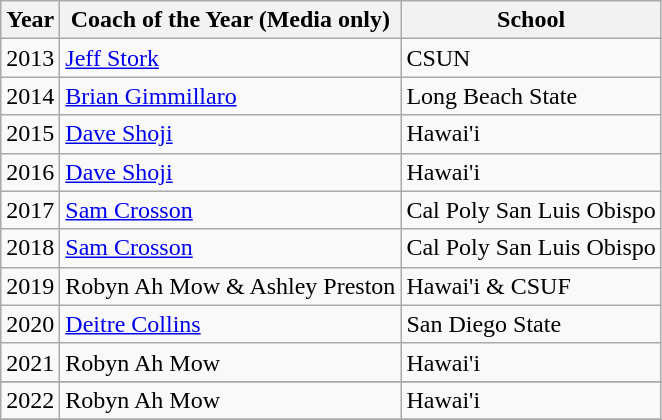<table class="wikitable">
<tr>
<th>Year</th>
<th>Coach of the Year (Media only)</th>
<th>School</th>
</tr>
<tr>
<td>2013</td>
<td><a href='#'>Jeff Stork</a></td>
<td>CSUN</td>
</tr>
<tr>
<td>2014</td>
<td><a href='#'>Brian Gimmillaro</a></td>
<td>Long Beach State</td>
</tr>
<tr>
<td>2015</td>
<td><a href='#'>Dave Shoji</a></td>
<td>Hawai'i</td>
</tr>
<tr>
<td>2016</td>
<td><a href='#'>Dave Shoji</a></td>
<td>Hawai'i</td>
</tr>
<tr>
<td>2017</td>
<td><a href='#'>Sam Crosson</a></td>
<td>Cal Poly San Luis Obispo</td>
</tr>
<tr>
<td>2018</td>
<td><a href='#'>Sam Crosson</a></td>
<td>Cal Poly San Luis Obispo</td>
</tr>
<tr>
<td>2019</td>
<td>Robyn Ah Mow & Ashley Preston</td>
<td>Hawai'i & CSUF</td>
</tr>
<tr>
<td>2020</td>
<td><a href='#'>Deitre Collins</a></td>
<td>San Diego State</td>
</tr>
<tr>
<td>2021</td>
<td>Robyn Ah Mow</td>
<td>Hawai'i</td>
</tr>
<tr>
</tr>
<tr>
<td>2022</td>
<td>Robyn Ah Mow</td>
<td>Hawai'i</td>
</tr>
<tr>
</tr>
</table>
